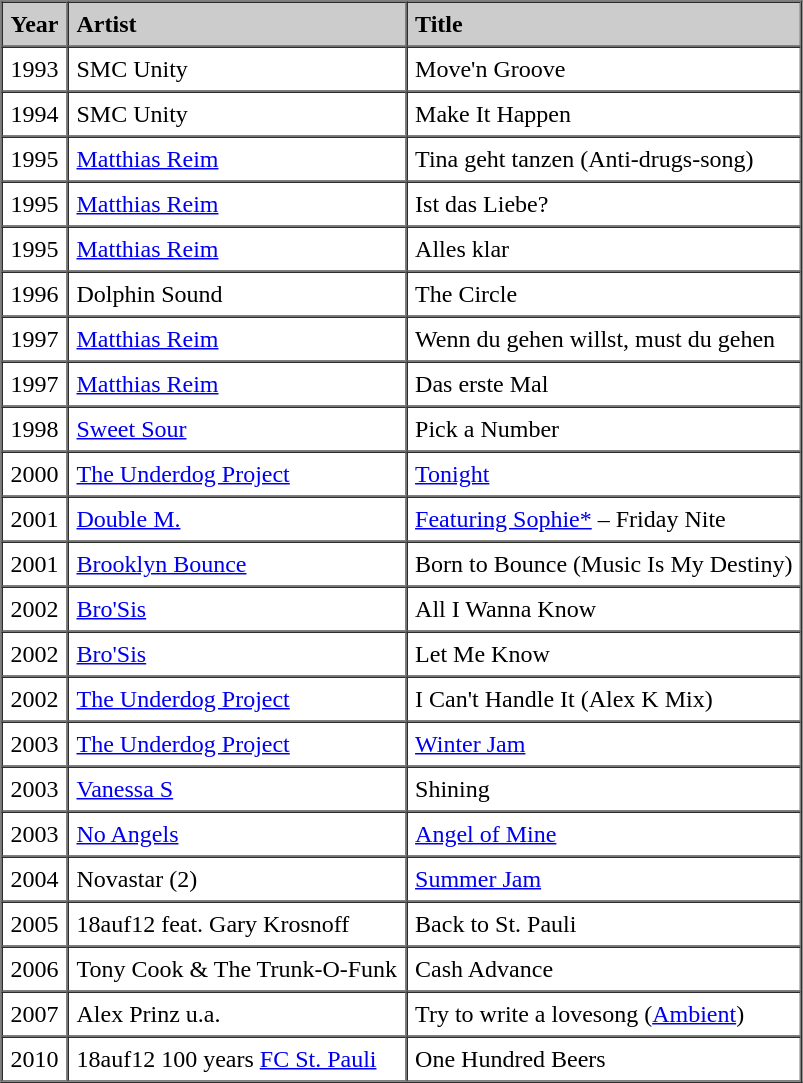<table border="1" cellspacing="0" cellpadding="5">
<tr bgcolor="#cccccc" align = "left">
<th>Year</th>
<th>Artist</th>
<th>Title</th>
</tr>
<tr>
<td>1993</td>
<td>SMC Unity</td>
<td>Move'n Groove</td>
</tr>
<tr>
<td>1994</td>
<td>SMC Unity</td>
<td>Make It Happen</td>
</tr>
<tr>
<td>1995</td>
<td><a href='#'>Matthias Reim</a></td>
<td>Tina geht tanzen (Anti-drugs-song)</td>
</tr>
<tr>
<td>1995</td>
<td><a href='#'>Matthias Reim</a></td>
<td>Ist das Liebe?</td>
</tr>
<tr>
<td>1995</td>
<td><a href='#'>Matthias Reim</a></td>
<td>Alles klar</td>
</tr>
<tr>
<td>1996</td>
<td>Dolphin Sound</td>
<td>The Circle</td>
</tr>
<tr>
<td>1997</td>
<td><a href='#'>Matthias Reim</a></td>
<td>Wenn du gehen willst, must du gehen</td>
</tr>
<tr>
<td>1997</td>
<td><a href='#'>Matthias Reim</a></td>
<td>Das erste Mal</td>
</tr>
<tr>
<td>1998</td>
<td><a href='#'>Sweet Sour</a></td>
<td>Pick a Number</td>
</tr>
<tr>
<td>2000</td>
<td><a href='#'>The Underdog Project</a></td>
<td><a href='#'>Tonight</a></td>
</tr>
<tr>
<td>2001</td>
<td><a href='#'>Double M.</a></td>
<td><a href='#'>Featuring Sophie*</a> – Friday Nite</td>
</tr>
<tr>
<td>2001</td>
<td><a href='#'>Brooklyn Bounce</a></td>
<td>Born to Bounce (Music Is My Destiny)</td>
</tr>
<tr>
<td>2002</td>
<td><a href='#'>Bro'Sis</a></td>
<td>All I Wanna Know</td>
</tr>
<tr>
<td>2002</td>
<td><a href='#'>Bro'Sis</a></td>
<td>Let Me Know</td>
</tr>
<tr>
<td>2002</td>
<td><a href='#'>The Underdog Project</a></td>
<td>I Can't Handle It (Alex K Mix)</td>
</tr>
<tr>
<td>2003</td>
<td><a href='#'>The Underdog Project</a></td>
<td><a href='#'>Winter Jam</a></td>
</tr>
<tr>
<td>2003</td>
<td><a href='#'>Vanessa S</a></td>
<td>Shining</td>
</tr>
<tr>
<td>2003</td>
<td><a href='#'>No Angels</a></td>
<td><a href='#'>Angel of Mine</a></td>
</tr>
<tr>
<td>2004</td>
<td>Novastar (2)</td>
<td><a href='#'>Summer Jam</a></td>
</tr>
<tr>
<td>2005</td>
<td>18auf12 feat. Gary Krosnoff</td>
<td>Back to St. Pauli</td>
</tr>
<tr>
<td>2006</td>
<td>Tony Cook & The Trunk-O-Funk</td>
<td>Cash Advance</td>
</tr>
<tr>
<td>2007</td>
<td>Alex Prinz u.a.</td>
<td>Try to write a lovesong (<a href='#'>Ambient</a>)</td>
</tr>
<tr>
<td>2010</td>
<td>18auf12 100 years <a href='#'>FC St. Pauli</a></td>
<td>One Hundred Beers</td>
</tr>
<tr>
</tr>
</table>
